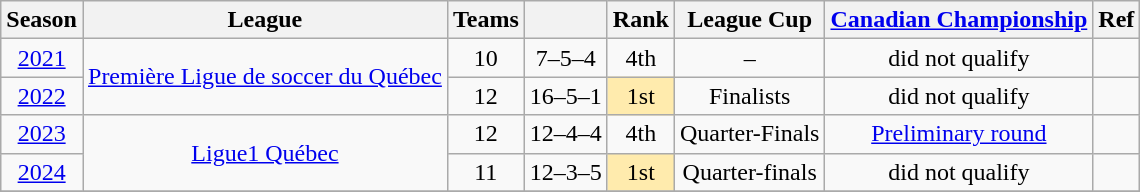<table class="wikitable" style="text-align: center;">
<tr>
<th>Season</th>
<th>League</th>
<th>Teams</th>
<th></th>
<th>Rank</th>
<th>League Cup</th>
<th><a href='#'>Canadian Championship</a></th>
<th>Ref</th>
</tr>
<tr>
<td><a href='#'>2021</a></td>
<td rowspan="2"><a href='#'>Première Ligue de soccer du Québec</a></td>
<td>10</td>
<td>7–5–4</td>
<td>4th</td>
<td>–</td>
<td>did not qualify</td>
<td></td>
</tr>
<tr>
<td><a href='#'>2022</a></td>
<td>12</td>
<td>16–5–1</td>
<td bgcolor="FFEBAD">1st</td>
<td>Finalists</td>
<td>did not qualify</td>
<td></td>
</tr>
<tr>
<td><a href='#'>2023</a></td>
<td rowspan=2><a href='#'>Ligue1 Québec</a></td>
<td>12</td>
<td>12–4–4</td>
<td>4th</td>
<td>Quarter-Finals</td>
<td><a href='#'>Preliminary round</a></td>
<td></td>
</tr>
<tr>
<td><a href='#'>2024</a></td>
<td>11</td>
<td>12–3–5</td>
<td bgcolor="FFEBAD">1st</td>
<td>Quarter-finals</td>
<td>did not qualify</td>
<td></td>
</tr>
<tr>
</tr>
</table>
